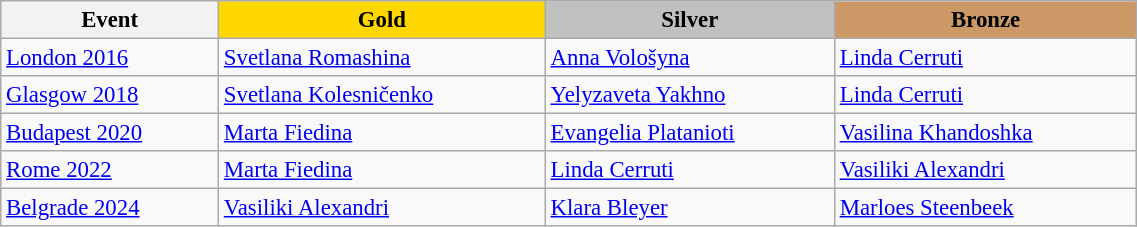<table class="wikitable" width=60% style="font-size:95%; text-align:left;">
<tr>
<th>Event</th>
<td align=center bgcolor=gold><strong>Gold</strong></td>
<td align=center bgcolor=silver><strong>Silver</strong></td>
<td align=center bgcolor=cc9966><strong>Bronze</strong></td>
</tr>
<tr ----bgcolor="#efefef">
<td><a href='#'>London 2016</a></td>
<td><a href='#'>Svetlana Romashina</a><br></td>
<td><a href='#'>Anna Vološyna</a><br></td>
<td><a href='#'>Linda Cerruti</a><br></td>
</tr>
<tr>
<td><a href='#'>Glasgow 2018</a></td>
<td><a href='#'>Svetlana Kolesničenko</a><br></td>
<td><a href='#'>Yelyzaveta Yakhno</a><br></td>
<td><a href='#'>Linda Cerruti</a><br></td>
</tr>
<tr ----bgcolor="#efefef">
<td><a href='#'>Budapest 2020</a></td>
<td><a href='#'>Marta Fiedina</a><br></td>
<td><a href='#'>Evangelia Platanioti</a><br></td>
<td><a href='#'>Vasilina Khandoshka</a><br></td>
</tr>
<tr ----bgcolor="#efefef">
<td><a href='#'>Rome 2022</a></td>
<td><a href='#'>Marta Fiedina</a><br></td>
<td><a href='#'>Linda Cerruti</a><br></td>
<td><a href='#'>Vasiliki Alexandri</a><br></td>
</tr>
<tr>
<td><a href='#'>Belgrade 2024</a></td>
<td><a href='#'>Vasiliki Alexandri</a><br></td>
<td><a href='#'>Klara Bleyer</a><br></td>
<td><a href='#'>Marloes Steenbeek</a><br></td>
</tr>
</table>
